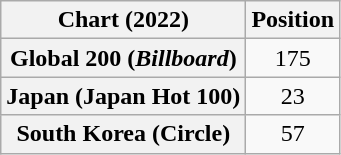<table class="wikitable sortable plainrowheaders" style="text-align:center">
<tr>
<th scope="col">Chart (2022)</th>
<th scope="col">Position</th>
</tr>
<tr>
<th scope="row">Global 200 (<em>Billboard</em>)</th>
<td>175</td>
</tr>
<tr>
<th scope="row">Japan (Japan Hot 100)</th>
<td>23</td>
</tr>
<tr>
<th scope="row">South Korea (Circle)</th>
<td>57</td>
</tr>
</table>
